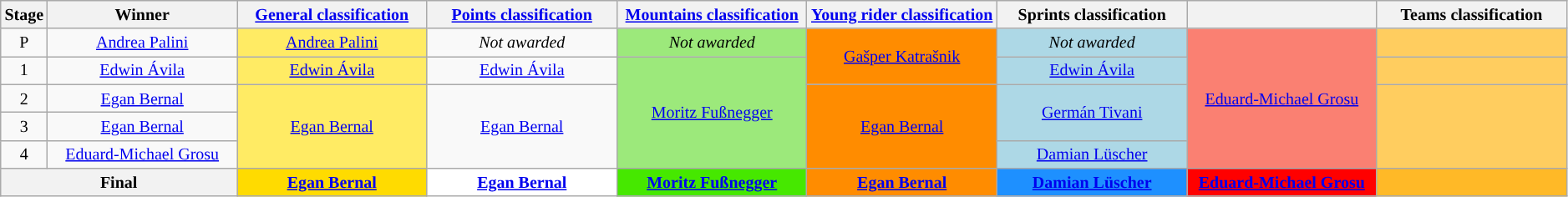<table class="wikitable" style="text-align: center; font-size:smaller;">
<tr style="background-color: #efefef;">
<th width="2%">Stage</th>
<th width="12.25%">Winner</th>
<th width="12.25%"><a href='#'>General classification</a><br></th>
<th width="12.25%"><a href='#'>Points classification</a><br></th>
<th width="12.25%"><a href='#'>Mountains classification</a><br></th>
<th width="12.25%"><a href='#'>Young rider classification</a><br></th>
<th width="12.25%">Sprints classification<br></th>
<th width="12.25%"></th>
<th width="12.25%">Teams classification</th>
</tr>
<tr>
<td scope=row>P</td>
<td><a href='#'>Andrea Palini</a></td>
<td style="background:#FFEB64;"><a href='#'>Andrea Palini</a></td>
<td style="background:offwhite;"><em>Not awarded</em></td>
<td style="background:#9CE97B;"><em>Not awarded</em></td>
<td style="background:#FF8C00;" rowspan=2><a href='#'>Gašper Katrašnik</a></td>
<td style="background:lightblue;"><em>Not awarded</em></td>
<td style="background:salmon;" rowspan=5><a href='#'>Eduard-Michael Grosu</a></td>
<td style="background:#FFCD5F;"></td>
</tr>
<tr>
<td scope=row>1</td>
<td><a href='#'>Edwin Ávila</a></td>
<td style="background:#FFEB64;"><a href='#'>Edwin Ávila</a></td>
<td style="background:offwhite;"><a href='#'>Edwin Ávila</a></td>
<td style="background:#9CE97B;" rowspan=4><a href='#'>Moritz Fußnegger</a></td>
<td style="background:lightblue;"><a href='#'>Edwin Ávila</a></td>
<td style="background:#FFCD5F;"></td>
</tr>
<tr>
<td scope=row>2</td>
<td><a href='#'>Egan Bernal</a></td>
<td style="background:#FFEB64;" rowspan=3><a href='#'>Egan Bernal</a></td>
<td style="background:offwhite;" rowspan=3><a href='#'>Egan Bernal</a></td>
<td style="background:#FF8C00;" rowspan=3><a href='#'>Egan Bernal</a></td>
<td style="background:lightblue;" rowspan=2><a href='#'>Germán Tivani</a></td>
<td style="background:#FFCD5F;" rowspan=3></td>
</tr>
<tr>
<td scope=row>3</td>
<td><a href='#'>Egan Bernal</a></td>
</tr>
<tr>
<td scope=row>4</td>
<td><a href='#'>Eduard-Michael Grosu</a></td>
<td style="background:lightblue;"><a href='#'>Damian Lüscher</a></td>
</tr>
<tr>
<th colspan="2">Final</th>
<th style="background:#FFDB00;"><a href='#'>Egan Bernal</a></th>
<th style="background:white;"><a href='#'>Egan Bernal</a></th>
<th style="background:#46E800;"><a href='#'>Moritz Fußnegger</a></th>
<th style="background:#FF8C00;"><a href='#'>Egan Bernal</a></th>
<th style="background:dodgerblue;"><a href='#'>Damian Lüscher</a></th>
<th style="background:red;"><a href='#'>Eduard-Michael Grosu</a></th>
<th style="background:#FFB927;"></th>
</tr>
</table>
